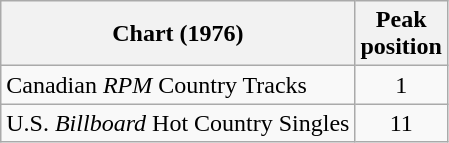<table class="wikitable">
<tr>
<th align="left">Chart (1976)</th>
<th align="center">Peak<br>position</th>
</tr>
<tr>
<td align="left">Canadian <em>RPM</em> Country Tracks</td>
<td align="center">1</td>
</tr>
<tr>
<td align="left">U.S. <em>Billboard</em> Hot Country Singles</td>
<td align="center">11</td>
</tr>
</table>
